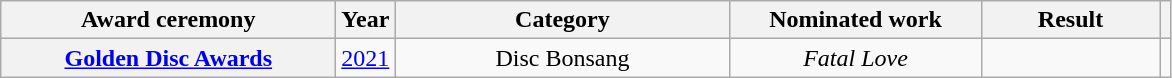<table class="wikitable plainrowheaders" style="text-align:center;">
<tr>
<th scope="col" style="width:13.5em">Award ceremony</th>
<th scope="col">Year</th>
<th scope="col" style="width:13.5em">Category</th>
<th scope="col" style="width:10em">Nominated work</th>
<th scope="col" style="width:7em">Result</th>
<th scope="col" class="unsortable"></th>
</tr>
<tr>
<th scope="row"><a href='#'>Golden Disc Awards</a></th>
<td><a href='#'>2021</a></td>
<td>Disc Bonsang</td>
<td><em>Fatal Love</em></td>
<td></td>
<td></td>
</tr>
</table>
